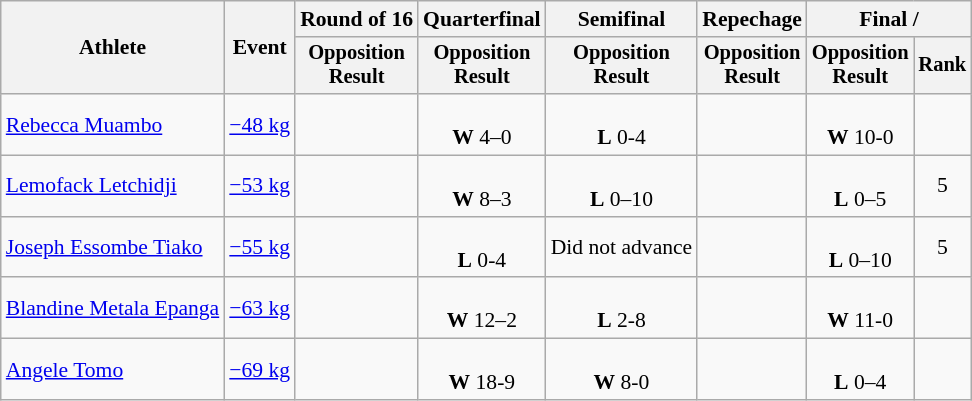<table class="wikitable" style="font-size:90%">
<tr>
<th rowspan=2>Athlete</th>
<th rowspan=2>Event</th>
<th>Round of 16</th>
<th>Quarterfinal</th>
<th>Semifinal</th>
<th>Repechage</th>
<th colspan=2>Final / </th>
</tr>
<tr style="font-size: 95%">
<th>Opposition<br>Result</th>
<th>Opposition<br>Result</th>
<th>Opposition<br>Result</th>
<th>Opposition<br>Result</th>
<th>Opposition<br>Result</th>
<th>Rank</th>
</tr>
<tr align=center>
<td align=left><a href='#'>Rebecca Muambo</a></td>
<td align=left><a href='#'>−48 kg</a></td>
<td></td>
<td><br><strong>W</strong> 4–0</td>
<td><br><strong>L</strong> 0-4</td>
<td></td>
<td><br><strong>W</strong> 10-0</td>
<td></td>
</tr>
<tr align=center>
<td align=left><a href='#'>Lemofack Letchidji</a></td>
<td align=left><a href='#'>−53 kg</a></td>
<td></td>
<td><br><strong>W</strong> 8–3</td>
<td><br><strong>L</strong> 0–10</td>
<td></td>
<td><br><strong>L</strong> 0–5</td>
<td>5</td>
</tr>
<tr align=center>
<td align=left><a href='#'>Joseph Essombe Tiako</a></td>
<td align=left><a href='#'>−55 kg</a></td>
<td></td>
<td><br><strong>L</strong> 0-4</td>
<td>Did not advance</td>
<td></td>
<td><br><strong>L</strong> 0–10</td>
<td>5</td>
</tr>
<tr align=center>
<td align=left><a href='#'>Blandine Metala Epanga</a></td>
<td align=left><a href='#'>−63 kg</a></td>
<td></td>
<td><br><strong>W</strong> 12–2</td>
<td><br><strong>L</strong> 2-8</td>
<td></td>
<td><br><strong>W</strong> 11-0</td>
<td></td>
</tr>
<tr align=center>
<td align=left><a href='#'>Angele Tomo</a></td>
<td align=left><a href='#'>−69 kg</a></td>
<td></td>
<td><br><strong>W</strong> 18-9</td>
<td><br><strong>W</strong> 8-0</td>
<td></td>
<td><br><strong>L</strong> 0–4</td>
<td></td>
</tr>
</table>
